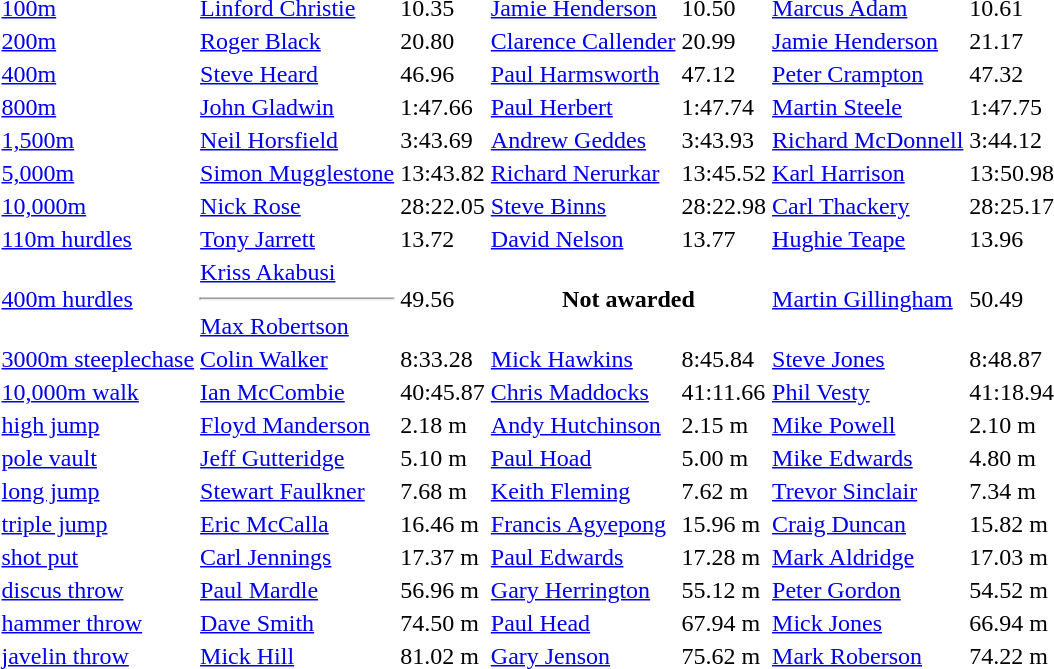<table>
<tr>
<td><a href='#'>100m</a></td>
<td><a href='#'>Linford Christie</a></td>
<td>10.35</td>
<td> <a href='#'>Jamie Henderson</a></td>
<td>10.50</td>
<td><a href='#'>Marcus Adam</a></td>
<td>10.61</td>
</tr>
<tr>
<td><a href='#'>200m</a></td>
<td><a href='#'>Roger Black</a></td>
<td>20.80</td>
<td><a href='#'>Clarence Callender</a></td>
<td>20.99</td>
<td> <a href='#'>Jamie Henderson</a></td>
<td>21.17</td>
</tr>
<tr>
<td><a href='#'>400m</a></td>
<td><a href='#'>Steve Heard</a></td>
<td>46.96</td>
<td><a href='#'>Paul Harmsworth</a></td>
<td>47.12</td>
<td><a href='#'>Peter Crampton</a></td>
<td>47.32</td>
</tr>
<tr>
<td><a href='#'>800m</a></td>
<td><a href='#'>John Gladwin</a></td>
<td>1:47.66</td>
<td><a href='#'>Paul Herbert</a></td>
<td>1:47.74</td>
<td><a href='#'>Martin Steele</a></td>
<td>1:47.75</td>
</tr>
<tr>
<td><a href='#'>1,500m</a></td>
<td> <a href='#'>Neil Horsfield</a></td>
<td>3:43.69</td>
<td><a href='#'>Andrew Geddes</a></td>
<td>3:43.93</td>
<td><a href='#'>Richard McDonnell</a></td>
<td>3:44.12</td>
</tr>
<tr>
<td><a href='#'>5,000m</a></td>
<td><a href='#'>Simon Mugglestone</a></td>
<td>13:43.82</td>
<td><a href='#'>Richard Nerurkar</a></td>
<td>13:45.52</td>
<td><a href='#'>Karl Harrison</a></td>
<td>13:50.98</td>
</tr>
<tr>
<td><a href='#'>10,000m</a></td>
<td><a href='#'>Nick Rose</a></td>
<td>28:22.05</td>
<td><a href='#'>Steve Binns</a></td>
<td>28:22.98</td>
<td><a href='#'>Carl Thackery</a></td>
<td>28:25.17</td>
</tr>
<tr>
<td><a href='#'>110m hurdles</a></td>
<td><a href='#'>Tony Jarrett</a></td>
<td>13.72</td>
<td><a href='#'>David Nelson</a></td>
<td>13.77</td>
<td><a href='#'>Hughie Teape</a></td>
<td>13.96</td>
</tr>
<tr>
<td><a href='#'>400m hurdles</a></td>
<td><a href='#'>Kriss Akabusi</a><hr><a href='#'>Max Robertson</a></td>
<td>49.56</td>
<th colspan=2>Not awarded</th>
<td><a href='#'>Martin Gillingham</a></td>
<td>50.49</td>
</tr>
<tr>
<td><a href='#'>3000m steeplechase</a></td>
<td><a href='#'>Colin Walker</a></td>
<td>8:33.28</td>
<td><a href='#'>Mick Hawkins</a></td>
<td>8:45.84</td>
<td><a href='#'>Steve Jones</a></td>
<td>8:48.87</td>
</tr>
<tr>
<td><a href='#'>10,000m walk</a></td>
<td><a href='#'>Ian McCombie</a></td>
<td>40:45.87</td>
<td><a href='#'>Chris Maddocks</a></td>
<td>41:11.66</td>
<td><a href='#'>Phil Vesty</a></td>
<td>41:18.94</td>
</tr>
<tr>
<td><a href='#'>high jump</a></td>
<td><a href='#'>Floyd Manderson</a></td>
<td>2.18 m</td>
<td><a href='#'>Andy Hutchinson</a></td>
<td>2.15 m</td>
<td><a href='#'>Mike Powell</a></td>
<td>2.10 m</td>
</tr>
<tr>
<td><a href='#'>pole vault</a></td>
<td><a href='#'>Jeff Gutteridge</a></td>
<td>5.10 m</td>
<td><a href='#'>Paul Hoad</a></td>
<td>5.00 m</td>
<td><a href='#'>Mike Edwards</a></td>
<td>4.80 m</td>
</tr>
<tr>
<td><a href='#'>long jump</a></td>
<td><a href='#'>Stewart Faulkner</a></td>
<td>7.68 m</td>
<td><a href='#'>Keith Fleming</a></td>
<td>7.62 m</td>
<td><a href='#'>Trevor Sinclair</a></td>
<td>7.34 m</td>
</tr>
<tr>
<td><a href='#'>triple jump</a></td>
<td><a href='#'>Eric McCalla</a></td>
<td>16.46 m</td>
<td><a href='#'>Francis Agyepong</a></td>
<td>15.96 m</td>
<td> <a href='#'>Craig Duncan</a></td>
<td>15.82 m</td>
</tr>
<tr>
<td><a href='#'>shot put</a></td>
<td><a href='#'>Carl Jennings</a></td>
<td>17.37 m</td>
<td><a href='#'>Paul Edwards</a></td>
<td>17.28 m</td>
<td><a href='#'>Mark Aldridge</a></td>
<td>17.03 m</td>
</tr>
<tr>
<td><a href='#'>discus throw</a></td>
<td><a href='#'>Paul Mardle</a></td>
<td>56.96 m</td>
<td><a href='#'>Gary Herrington</a></td>
<td>55.12 m</td>
<td><a href='#'>Peter Gordon</a></td>
<td>54.52 m</td>
</tr>
<tr>
<td><a href='#'>hammer throw</a></td>
<td><a href='#'>Dave Smith</a></td>
<td>74.50 m</td>
<td><a href='#'>Paul Head</a></td>
<td>67.94 m</td>
<td><a href='#'>Mick Jones</a></td>
<td>66.94 m</td>
</tr>
<tr>
<td><a href='#'>javelin throw</a></td>
<td><a href='#'>Mick Hill</a></td>
<td>81.02 m</td>
<td><a href='#'>Gary Jenson</a></td>
<td>75.62 m</td>
<td><a href='#'>Mark Roberson</a></td>
<td>74.22 m</td>
</tr>
</table>
